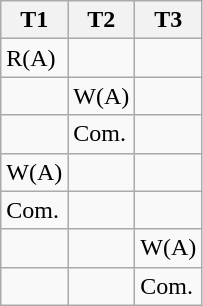<table class="wikitable">
<tr>
<th>T1</th>
<th>T2</th>
<th>T3</th>
</tr>
<tr>
<td>R(A)</td>
<td></td>
<td></td>
</tr>
<tr>
<td></td>
<td>W(A)</td>
<td></td>
</tr>
<tr>
<td></td>
<td>Com.</td>
<td></td>
</tr>
<tr>
<td>W(A)</td>
<td></td>
<td></td>
</tr>
<tr>
<td>Com.</td>
<td></td>
<td></td>
</tr>
<tr>
<td></td>
<td></td>
<td>W(A)</td>
</tr>
<tr>
<td></td>
<td></td>
<td>Com.</td>
</tr>
</table>
